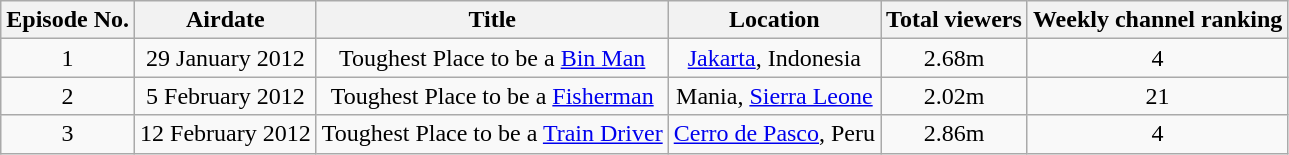<table class="wikitable" style="text-align:center;">
<tr>
<th>Episode No.</th>
<th>Airdate</th>
<th>Title</th>
<th>Location</th>
<th>Total viewers</th>
<th>Weekly channel ranking</th>
</tr>
<tr>
<td>1</td>
<td>29 January 2012</td>
<td>Toughest Place to be a <a href='#'>Bin Man</a></td>
<td><a href='#'>Jakarta</a>, Indonesia</td>
<td>2.68m</td>
<td>4</td>
</tr>
<tr>
<td>2</td>
<td>5 February 2012</td>
<td>Toughest Place to be a <a href='#'>Fisherman</a></td>
<td>Mania, <a href='#'>Sierra Leone</a></td>
<td>2.02m</td>
<td>21</td>
</tr>
<tr>
<td>3</td>
<td>12 February 2012</td>
<td>Toughest Place to be a <a href='#'>Train Driver</a></td>
<td><a href='#'>Cerro de Pasco</a>, Peru</td>
<td>2.86m</td>
<td>4</td>
</tr>
</table>
